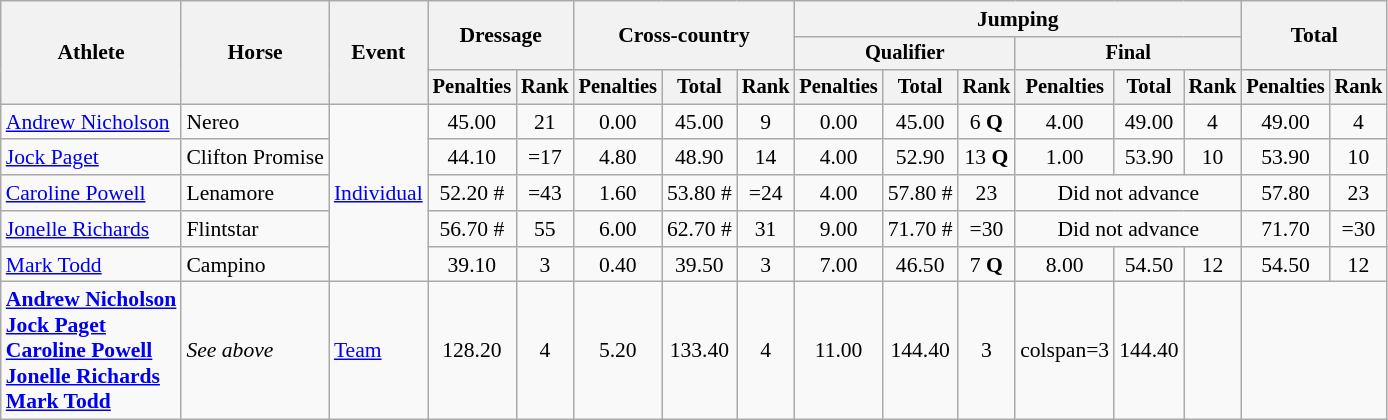<table class=wikitable style="font-size:90%">
<tr>
<th rowspan="3">Athlete</th>
<th rowspan="3">Horse</th>
<th rowspan="3">Event</th>
<th colspan="2" rowspan="2">Dressage</th>
<th colspan="3" rowspan="2">Cross-country</th>
<th colspan="6">Jumping</th>
<th colspan="2" rowspan="2">Total</th>
</tr>
<tr style="font-size:95%">
<th colspan="3">Qualifier</th>
<th colspan="3">Final</th>
</tr>
<tr style="font-size:95%">
<th>Penalties</th>
<th>Rank</th>
<th>Penalties</th>
<th>Total</th>
<th>Rank</th>
<th>Penalties</th>
<th>Total</th>
<th>Rank</th>
<th>Penalties</th>
<th>Total</th>
<th>Rank</th>
<th>Penalties</th>
<th>Rank</th>
</tr>
<tr align=center>
<td align=left><a href='#'>Andrew Nicholson</a></td>
<td align=left>Nereo</td>
<td align=left rowspan=5><a href='#'>Individual</a></td>
<td>45.00</td>
<td>21</td>
<td>0.00</td>
<td>45.00</td>
<td>9</td>
<td>0.00</td>
<td>45.00</td>
<td>6 <strong>Q</strong></td>
<td>4.00</td>
<td>49.00</td>
<td>4</td>
<td>49.00</td>
<td>4</td>
</tr>
<tr align=center>
<td align=left><a href='#'>Jock Paget</a></td>
<td align=left>Clifton Promise</td>
<td>44.10</td>
<td>=17</td>
<td>4.80</td>
<td>48.90</td>
<td>14</td>
<td>4.00</td>
<td>52.90</td>
<td>13 <strong>Q</strong></td>
<td>1.00</td>
<td>53.90</td>
<td>10</td>
<td>53.90</td>
<td>10</td>
</tr>
<tr align=center>
<td align=left><a href='#'>Caroline Powell</a></td>
<td align=left>Lenamore</td>
<td>52.20 #</td>
<td>=43</td>
<td>1.60</td>
<td>53.80 #</td>
<td>=24</td>
<td>4.00</td>
<td>57.80 #</td>
<td>23</td>
<td colspan=3>Did not advance</td>
<td>57.80</td>
<td>23</td>
</tr>
<tr align=center>
<td align=left><a href='#'>Jonelle Richards</a></td>
<td align=left>Flintstar</td>
<td>56.70 #</td>
<td>55</td>
<td>6.00</td>
<td>62.70 #</td>
<td>31</td>
<td>9.00</td>
<td>71.70 #</td>
<td>=30</td>
<td colspan=3>Did not advance</td>
<td>71.70</td>
<td>=30</td>
</tr>
<tr align=center>
<td align=left><a href='#'>Mark Todd</a></td>
<td align=left>Campino</td>
<td>39.10</td>
<td>3</td>
<td>0.40</td>
<td>39.50</td>
<td>3</td>
<td>7.00</td>
<td>46.50</td>
<td>7 <strong>Q</strong></td>
<td>8.00</td>
<td>54.50</td>
<td>12</td>
<td>54.50</td>
<td>12</td>
</tr>
<tr align=center>
<td align=left><strong><a href='#'>Andrew Nicholson</a><br><a href='#'>Jock Paget</a><br><a href='#'>Caroline Powell</a><br><a href='#'>Jonelle Richards</a><br><a href='#'>Mark Todd</a></strong></td>
<td align=left><em>See above</em></td>
<td align=left><a href='#'>Team</a></td>
<td>128.20</td>
<td>4</td>
<td>5.20</td>
<td>133.40</td>
<td>4</td>
<td>11.00</td>
<td>144.40</td>
<td>3</td>
<td>colspan=3 </td>
<td>144.40</td>
<td></td>
</tr>
</table>
